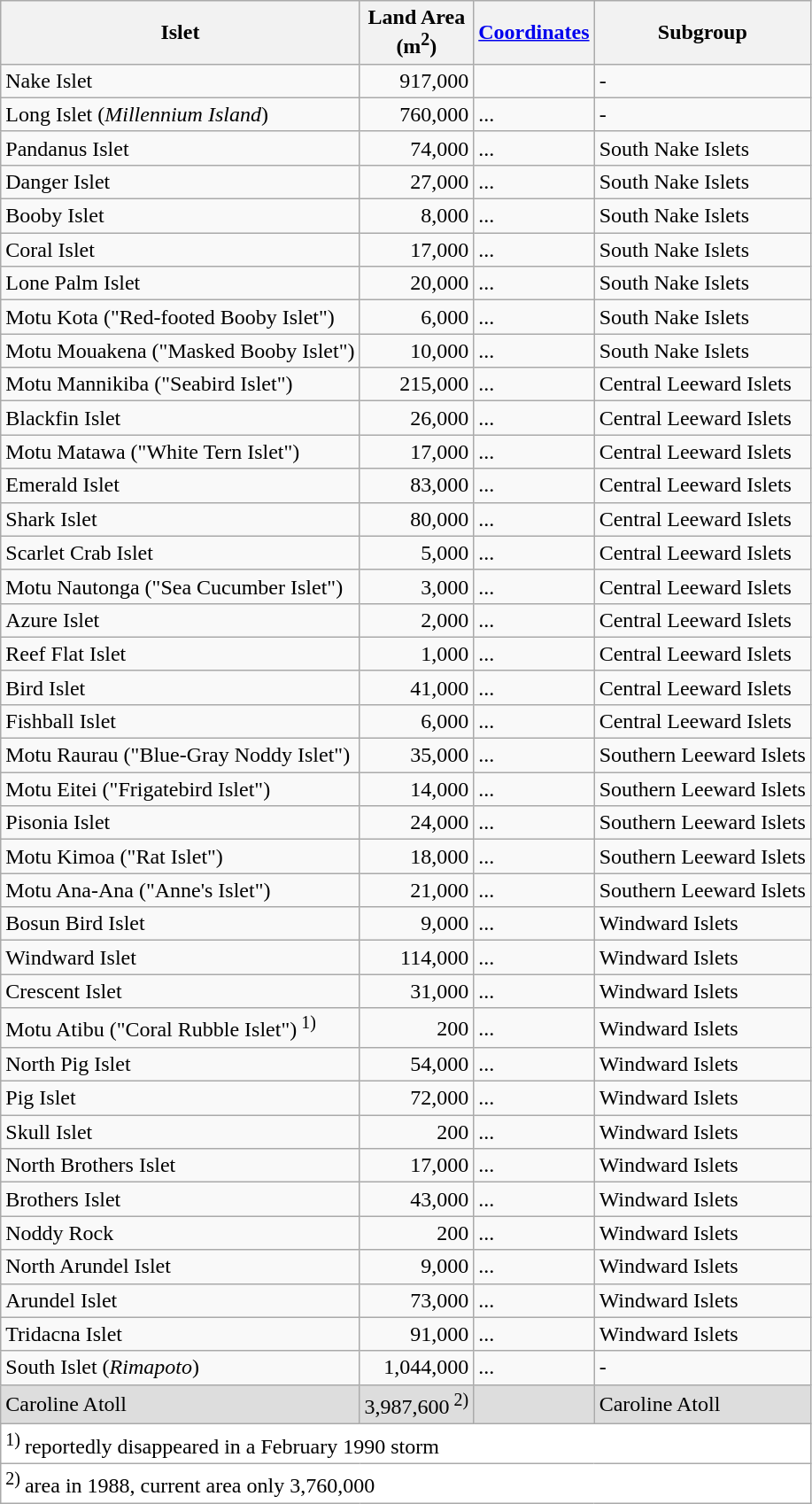<table class="wikitable sortable">
<tr>
<th>Islet</th>
<th>Land Area<br>(m<sup>2</sup>)</th>
<th><a href='#'>Coordinates</a></th>
<th>Subgroup</th>
</tr>
<tr>
<td>Nake Islet</td>
<td align="right">917,000</td>
<td></td>
<td>-</td>
</tr>
<tr>
<td>Long Islet (<em>Millennium Island</em>)</td>
<td align="right">760,000</td>
<td>...</td>
<td>-</td>
</tr>
<tr>
<td>Pandanus Islet</td>
<td align="right">74,000</td>
<td>...</td>
<td>South Nake Islets</td>
</tr>
<tr>
<td>Danger Islet</td>
<td align="right">27,000</td>
<td>...</td>
<td>South Nake Islets</td>
</tr>
<tr>
<td>Booby Islet</td>
<td align="right">8,000</td>
<td>...</td>
<td>South Nake Islets</td>
</tr>
<tr>
<td>Coral Islet</td>
<td align="right">17,000</td>
<td>...</td>
<td>South Nake Islets</td>
</tr>
<tr>
<td>Lone Palm Islet</td>
<td align="right">20,000</td>
<td>...</td>
<td>South Nake Islets</td>
</tr>
<tr>
<td>Motu Kota ("Red-footed Booby Islet")</td>
<td align="right">6,000</td>
<td>...</td>
<td>South Nake Islets</td>
</tr>
<tr>
<td>Motu Mouakena ("Masked Booby Islet")</td>
<td align="right">10,000</td>
<td>...</td>
<td>South Nake Islets</td>
</tr>
<tr>
<td>Motu Mannikiba ("Seabird Islet")</td>
<td align="right">215,000</td>
<td>...</td>
<td>Central Leeward Islets</td>
</tr>
<tr>
<td>Blackfin Islet</td>
<td align="right">26,000</td>
<td>...</td>
<td>Central Leeward Islets</td>
</tr>
<tr>
<td>Motu Matawa ("White Tern Islet")</td>
<td align="right">17,000</td>
<td>...</td>
<td>Central Leeward Islets</td>
</tr>
<tr>
<td>Emerald Islet</td>
<td align="right">83,000</td>
<td>...</td>
<td>Central Leeward Islets</td>
</tr>
<tr>
<td>Shark Islet</td>
<td align="right">80,000</td>
<td>...</td>
<td>Central Leeward Islets</td>
</tr>
<tr>
<td>Scarlet Crab Islet</td>
<td align="right">5,000</td>
<td>...</td>
<td>Central Leeward Islets</td>
</tr>
<tr>
<td>Motu Nautonga ("Sea Cucumber Islet")</td>
<td align="right">3,000</td>
<td>...</td>
<td>Central Leeward Islets</td>
</tr>
<tr>
<td>Azure Islet</td>
<td align="right">2,000</td>
<td>...</td>
<td>Central Leeward Islets</td>
</tr>
<tr>
<td>Reef Flat Islet</td>
<td align="right">1,000</td>
<td>...</td>
<td>Central Leeward Islets</td>
</tr>
<tr>
<td>Bird Islet</td>
<td align="right">41,000</td>
<td>...</td>
<td>Central Leeward Islets</td>
</tr>
<tr>
<td>Fishball Islet</td>
<td align="right">6,000</td>
<td>...</td>
<td>Central Leeward Islets</td>
</tr>
<tr>
<td>Motu Raurau ("Blue-Gray Noddy Islet")</td>
<td align="right">35,000</td>
<td>...</td>
<td>Southern Leeward Islets</td>
</tr>
<tr>
<td>Motu Eitei ("Frigatebird Islet")</td>
<td align="right">14,000</td>
<td>...</td>
<td>Southern Leeward Islets</td>
</tr>
<tr>
<td>Pisonia Islet</td>
<td align="right">24,000</td>
<td>...</td>
<td>Southern Leeward Islets</td>
</tr>
<tr>
<td>Motu Kimoa ("Rat Islet")</td>
<td align="right">18,000</td>
<td>...</td>
<td>Southern Leeward Islets</td>
</tr>
<tr>
<td>Motu Ana-Ana ("Anne's Islet")</td>
<td align="right">21,000</td>
<td>...</td>
<td>Southern Leeward Islets</td>
</tr>
<tr>
<td>Bosun Bird Islet</td>
<td align="right">9,000</td>
<td>...</td>
<td>Windward Islets</td>
</tr>
<tr>
<td>Windward Islet</td>
<td align="right">114,000</td>
<td>...</td>
<td>Windward Islets</td>
</tr>
<tr>
<td>Crescent Islet</td>
<td align="right">31,000</td>
<td>...</td>
<td>Windward Islets</td>
</tr>
<tr>
<td>Motu Atibu ("Coral Rubble Islet")<sup> 1)</sup></td>
<td align="right">200</td>
<td>...</td>
<td>Windward Islets</td>
</tr>
<tr>
<td>North Pig Islet</td>
<td align="right">54,000</td>
<td>...</td>
<td>Windward Islets</td>
</tr>
<tr>
<td>Pig Islet</td>
<td align="right">72,000</td>
<td>...</td>
<td>Windward Islets</td>
</tr>
<tr>
<td>Skull Islet</td>
<td align="right">200</td>
<td>...</td>
<td>Windward Islets</td>
</tr>
<tr>
<td>North Brothers Islet</td>
<td align="right">17,000</td>
<td>...</td>
<td>Windward Islets</td>
</tr>
<tr>
<td>Brothers Islet</td>
<td align="right">43,000</td>
<td>...</td>
<td>Windward Islets</td>
</tr>
<tr>
<td>Noddy Rock</td>
<td align="right">200</td>
<td>...</td>
<td>Windward Islets</td>
</tr>
<tr>
<td>North Arundel Islet</td>
<td align="right">9,000</td>
<td>...</td>
<td>Windward Islets</td>
</tr>
<tr>
<td>Arundel Islet</td>
<td align="right">73,000</td>
<td>...</td>
<td>Windward Islets</td>
</tr>
<tr>
<td>Tridacna Islet</td>
<td align="right">91,000</td>
<td>...</td>
<td>Windward Islets</td>
</tr>
<tr>
<td>South Islet (<em>Rimapoto</em>)</td>
<td align="right">1,044,000</td>
<td>...</td>
<td>-</td>
</tr>
<tr style="background: #DDDDDD;" class="sortbottom">
<td>Caroline Atoll</td>
<td align="right">3,987,600<sup> 2)</sup></td>
<td></td>
<td>Caroline Atoll</td>
</tr>
<tr bgcolor=#ffffff class="sortbottom">
<td colspan="6"><sup>1) </sup>reportedly disappeared in a February 1990 storm</td>
</tr>
<tr bgcolor=#ffffff class="sortbottom">
<td colspan="6"><sup>2) </sup>area in 1988, current area only 3,760,000</td>
</tr>
</table>
